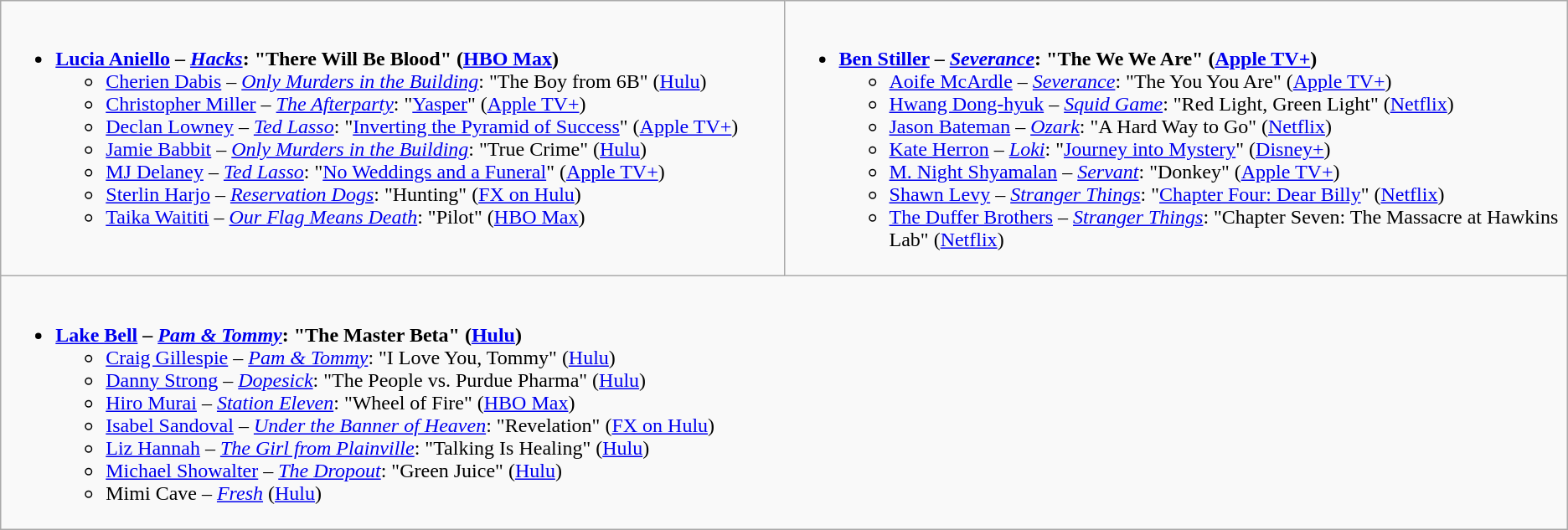<table class="wikitable">
<tr>
<td valign="top" width="50%"><br><ul><li><strong><a href='#'>Lucia Aniello</a> – <em><a href='#'>Hacks</a></em>: "There Will Be Blood" (<a href='#'>HBO Max</a>)</strong><ul><li><a href='#'>Cherien Dabis</a> – <em><a href='#'>Only Murders in the Building</a></em>: "The Boy from 6B" (<a href='#'>Hulu</a>)</li><li><a href='#'>Christopher Miller</a> – <em><a href='#'>The Afterparty</a></em>: "<a href='#'>Yasper</a>" (<a href='#'>Apple TV+</a>)</li><li><a href='#'>Declan Lowney</a> – <em><a href='#'>Ted Lasso</a></em>: "<a href='#'>Inverting the Pyramid of Success</a>" (<a href='#'>Apple TV+</a>)</li><li><a href='#'>Jamie Babbit</a> – <em><a href='#'>Only Murders in the Building</a></em>: "True Crime" (<a href='#'>Hulu</a>)</li><li><a href='#'>MJ Delaney</a> – <em><a href='#'>Ted Lasso</a></em>: "<a href='#'>No Weddings and a Funeral</a>" (<a href='#'>Apple TV+</a>)</li><li><a href='#'>Sterlin Harjo</a> – <em><a href='#'>Reservation Dogs</a></em>: "Hunting" (<a href='#'>FX on Hulu</a>)</li><li><a href='#'>Taika Waititi</a> – <em><a href='#'>Our Flag Means Death</a></em>: "Pilot" (<a href='#'>HBO Max</a>)</li></ul></li></ul></td>
<td valign="top" width="50%"><br><ul><li><strong><a href='#'>Ben Stiller</a> – <em><a href='#'>Severance</a></em>: "The We We Are" (<a href='#'>Apple TV+</a>)</strong><ul><li><a href='#'>Aoife McArdle</a> – <em><a href='#'>Severance</a></em>: "The You You Are" (<a href='#'>Apple TV+</a>)</li><li><a href='#'>Hwang Dong-hyuk</a> – <em><a href='#'>Squid Game</a></em>: "Red Light, Green Light" (<a href='#'>Netflix</a>)</li><li><a href='#'>Jason Bateman</a> – <em><a href='#'>Ozark</a></em>: "A Hard Way to Go" (<a href='#'>Netflix</a>)</li><li><a href='#'>Kate Herron</a> – <em><a href='#'>Loki</a></em>: "<a href='#'>Journey into Mystery</a>" (<a href='#'>Disney+</a>)</li><li><a href='#'>M. Night Shyamalan</a> – <em><a href='#'>Servant</a></em>: "Donkey" (<a href='#'>Apple TV+</a>)</li><li><a href='#'>Shawn Levy</a> – <em><a href='#'>Stranger Things</a></em>: "<a href='#'>Chapter Four: Dear Billy</a>" (<a href='#'>Netflix</a>)</li><li><a href='#'>The Duffer Brothers</a> – <em><a href='#'>Stranger Things</a></em>: "Chapter Seven: The Massacre at Hawkins Lab" (<a href='#'>Netflix</a>)</li></ul></li></ul></td>
</tr>
<tr>
<td colspan="2" valign="top" width="50%"><br><ul><li><strong><a href='#'>Lake Bell</a> – <em><a href='#'>Pam & Tommy</a></em>: "The Master Beta" (<a href='#'>Hulu</a>)</strong><ul><li><a href='#'>Craig Gillespie</a> – <em><a href='#'>Pam & Tommy</a></em>: "I Love You, Tommy" (<a href='#'>Hulu</a>)</li><li><a href='#'>Danny Strong</a> – <em><a href='#'>Dopesick</a></em>: "The People vs. Purdue Pharma" (<a href='#'>Hulu</a>)</li><li><a href='#'>Hiro Murai</a> – <em><a href='#'>Station Eleven</a></em>: "Wheel of Fire" (<a href='#'>HBO Max</a>)</li><li><a href='#'>Isabel Sandoval</a> – <em><a href='#'>Under the Banner of Heaven</a></em>: "Revelation" (<a href='#'>FX on Hulu</a>)</li><li><a href='#'>Liz Hannah</a> – <em><a href='#'>The Girl from Plainville</a></em>: "Talking Is Healing" (<a href='#'>Hulu</a>)</li><li><a href='#'>Michael Showalter</a> – <em><a href='#'>The Dropout</a></em>: "Green Juice" (<a href='#'>Hulu</a>)</li><li>Mimi Cave – <em><a href='#'>Fresh</a></em> (<a href='#'>Hulu</a>)</li></ul></li></ul></td>
</tr>
</table>
